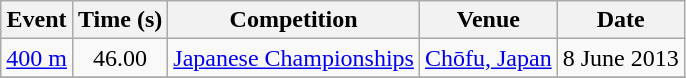<table class="wikitable" style=text-align:center>
<tr>
<th>Event</th>
<th>Time (s)</th>
<th>Competition</th>
<th>Venue</th>
<th>Date</th>
</tr>
<tr>
<td><a href='#'>400&nbsp;m</a></td>
<td>46.00</td>
<td><a href='#'>Japanese Championships</a></td>
<td><a href='#'>Chōfu, Japan</a></td>
<td>8 June 2013</td>
</tr>
<tr>
</tr>
</table>
